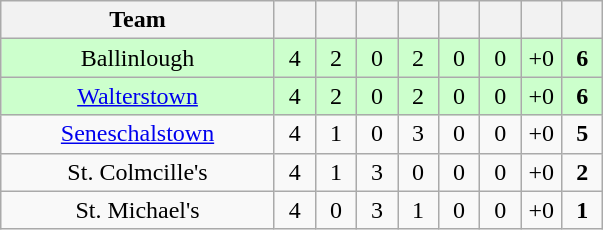<table class="wikitable" style="text-align:center">
<tr>
<th style="width:175px;">Team</th>
<th width="20"></th>
<th width="20"></th>
<th width="20"></th>
<th width="20"></th>
<th width="20"></th>
<th width="20"></th>
<th width="20"></th>
<th width="20"></th>
</tr>
<tr style="background:#cfc;">
<td>Ballinlough</td>
<td>4</td>
<td>2</td>
<td>0</td>
<td>2</td>
<td>0</td>
<td>0</td>
<td>+0</td>
<td><strong>6</strong></td>
</tr>
<tr style="background:#cfc;">
<td><a href='#'>Walterstown</a></td>
<td>4</td>
<td>2</td>
<td>0</td>
<td>2</td>
<td>0</td>
<td>0</td>
<td>+0</td>
<td><strong>6</strong></td>
</tr>
<tr>
<td><a href='#'>Seneschalstown</a></td>
<td>4</td>
<td>1</td>
<td>0</td>
<td>3</td>
<td>0</td>
<td>0</td>
<td>+0</td>
<td><strong>5</strong></td>
</tr>
<tr>
<td>St. Colmcille's</td>
<td>4</td>
<td>1</td>
<td>3</td>
<td>0</td>
<td>0</td>
<td>0</td>
<td>+0</td>
<td><strong>2</strong></td>
</tr>
<tr>
<td>St. Michael's</td>
<td>4</td>
<td>0</td>
<td>3</td>
<td>1</td>
<td>0</td>
<td>0</td>
<td>+0</td>
<td><strong>1</strong></td>
</tr>
</table>
